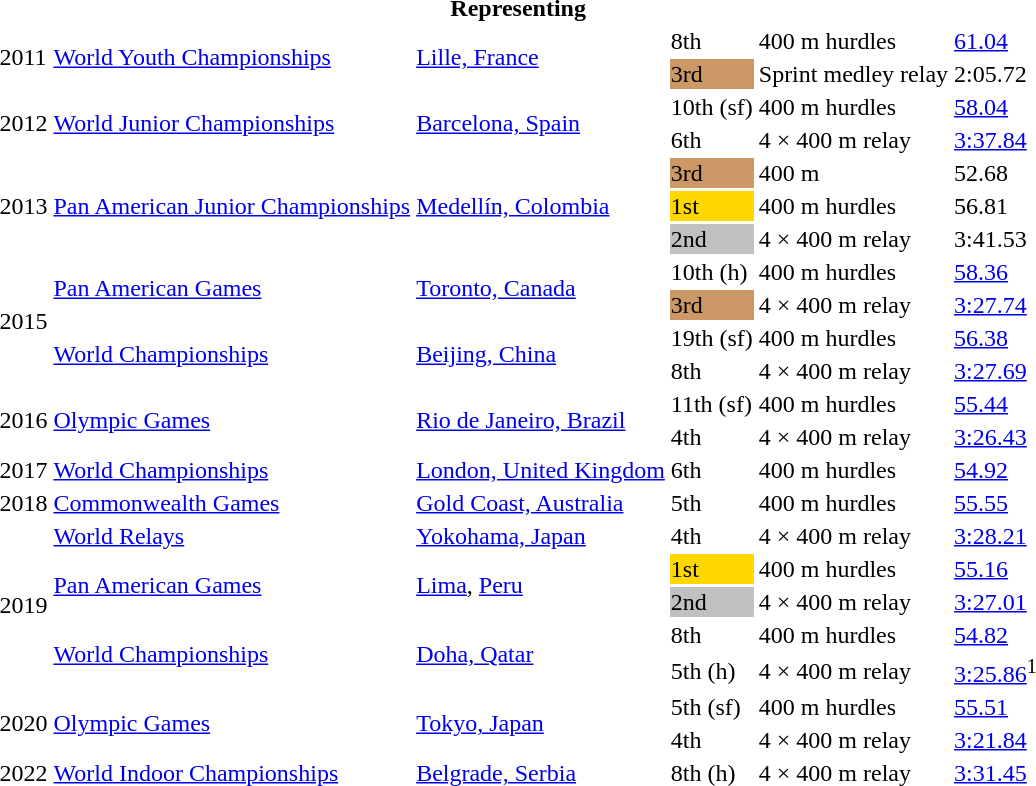<table>
<tr>
<th colspan="6">Representing </th>
</tr>
<tr>
<td rowspan=2>2011</td>
<td rowspan=2><a href='#'>World Youth Championships</a></td>
<td rowspan=2><a href='#'>Lille, France</a></td>
<td>8th</td>
<td>400 m hurdles</td>
<td><a href='#'>61.04</a></td>
</tr>
<tr>
<td bgcolor=cc9966>3rd</td>
<td>Sprint medley relay</td>
<td>2:05.72</td>
</tr>
<tr>
<td rowspan=2>2012</td>
<td rowspan=2><a href='#'>World Junior Championships</a></td>
<td rowspan=2><a href='#'>Barcelona, Spain</a></td>
<td>10th (sf)</td>
<td>400 m hurdles</td>
<td><a href='#'>58.04</a></td>
</tr>
<tr>
<td>6th</td>
<td>4 × 400 m relay</td>
<td><a href='#'>3:37.84</a></td>
</tr>
<tr>
<td rowspan=3>2013</td>
<td rowspan=3><a href='#'>Pan American Junior Championships</a></td>
<td rowspan=3><a href='#'>Medellín, Colombia</a></td>
<td bgcolor=cc9966>3rd</td>
<td>400 m</td>
<td>52.68</td>
</tr>
<tr>
<td bgcolor=gold>1st</td>
<td>400 m hurdles</td>
<td>56.81</td>
</tr>
<tr>
<td bgcolor=silver>2nd</td>
<td>4 × 400 m relay</td>
<td>3:41.53</td>
</tr>
<tr>
<td rowspan=4>2015</td>
<td rowspan=2><a href='#'>Pan American Games</a></td>
<td rowspan=2><a href='#'>Toronto, Canada</a></td>
<td>10th (h)</td>
<td>400 m hurdles</td>
<td><a href='#'>58.36</a></td>
</tr>
<tr>
<td bgcolor=cc9966>3rd</td>
<td>4 × 400 m relay</td>
<td><a href='#'>3:27.74</a></td>
</tr>
<tr>
<td rowspan=2><a href='#'>World Championships</a></td>
<td rowspan=2><a href='#'>Beijing, China</a></td>
<td>19th (sf)</td>
<td>400 m hurdles</td>
<td><a href='#'>56.38</a></td>
</tr>
<tr>
<td>8th</td>
<td>4 × 400 m relay</td>
<td><a href='#'>3:27.69</a></td>
</tr>
<tr>
<td rowspan=2>2016</td>
<td rowspan=2><a href='#'>Olympic Games</a></td>
<td rowspan=2><a href='#'>Rio de Janeiro, Brazil</a></td>
<td>11th (sf)</td>
<td>400 m hurdles</td>
<td><a href='#'>55.44</a></td>
</tr>
<tr>
<td>4th</td>
<td>4 × 400 m relay</td>
<td><a href='#'>3:26.43</a></td>
</tr>
<tr>
<td>2017</td>
<td><a href='#'>World Championships</a></td>
<td><a href='#'>London, United Kingdom</a></td>
<td>6th</td>
<td>400 m hurdles</td>
<td><a href='#'>54.92</a></td>
</tr>
<tr>
<td>2018</td>
<td><a href='#'>Commonwealth Games</a></td>
<td><a href='#'>Gold Coast, Australia</a></td>
<td>5th</td>
<td>400 m hurdles</td>
<td><a href='#'>55.55</a></td>
</tr>
<tr>
<td rowspan=5>2019</td>
<td><a href='#'>World Relays</a></td>
<td><a href='#'>Yokohama, Japan</a></td>
<td>4th</td>
<td>4 × 400 m relay</td>
<td><a href='#'>3:28.21</a></td>
</tr>
<tr>
<td rowspan=2><a href='#'>Pan American Games</a></td>
<td rowspan=2><a href='#'>Lima</a>, <a href='#'>Peru</a></td>
<td bgcolor=gold>1st</td>
<td>400 m hurdles</td>
<td><a href='#'>55.16</a></td>
</tr>
<tr>
<td bgcolor=silver>2nd</td>
<td>4 × 400 m relay</td>
<td><a href='#'>3:27.01</a></td>
</tr>
<tr>
<td rowspan=2><a href='#'>World Championships</a></td>
<td rowspan=2><a href='#'>Doha, Qatar</a></td>
<td>8th</td>
<td>400 m hurdles</td>
<td><a href='#'>54.82</a></td>
</tr>
<tr>
<td>5th (h)</td>
<td>4 × 400 m relay</td>
<td><a href='#'>3:25.86</a><sup>1</sup></td>
</tr>
<tr>
<td rowspan=2>2020</td>
<td rowspan=2><a href='#'>Olympic Games</a></td>
<td rowspan=2><a href='#'>Tokyo, Japan</a></td>
<td>5th (sf)</td>
<td>400 m hurdles</td>
<td><a href='#'>55.51</a></td>
</tr>
<tr>
<td>4th</td>
<td>4 × 400 m relay</td>
<td><a href='#'>3:21.84</a></td>
</tr>
<tr>
<td>2022</td>
<td><a href='#'>World Indoor Championships</a></td>
<td><a href='#'>Belgrade, Serbia</a></td>
<td>8th (h)</td>
<td>4 × 400 m relay</td>
<td><a href='#'>3:31.45</a></td>
</tr>
</table>
